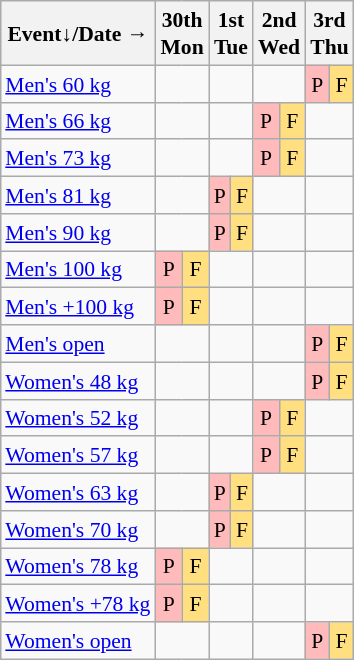<table class="wikitable" style="margin:0.5em auto; font-size:90%; line-height:1.25em; text-align:center;">
<tr>
<th>Event↓/Date →</th>
<th colspan=2>30th<br>Mon</th>
<th colspan=2>1st<br>Tue</th>
<th colspan=2>2nd<br>Wed</th>
<th colspan=2>3rd<br>Thu</th>
</tr>
<tr>
<td align="left"><a href='#'>Men's 60 kg</a></td>
<td colspan=2></td>
<td colspan=2></td>
<td colspan=2></td>
<td bgcolor="#FFBBBB">P</td>
<td bgcolor="#FFDF80">F</td>
</tr>
<tr>
<td align="left"><a href='#'>Men's 66 kg</a></td>
<td colspan=2></td>
<td colspan=2></td>
<td bgcolor="#FFBBBB">P</td>
<td bgcolor="#FFDF80">F</td>
<td colspan=2></td>
</tr>
<tr>
<td align="left"><a href='#'>Men's 73 kg</a></td>
<td colspan=2></td>
<td colspan=2></td>
<td bgcolor="#FFBBBB">P</td>
<td bgcolor="#FFDF80">F</td>
<td colspan=2></td>
</tr>
<tr>
<td align="left"><a href='#'>Men's 81 kg</a></td>
<td colspan=2></td>
<td bgcolor="#FFBBBB">P</td>
<td bgcolor="#FFDF80">F</td>
<td colspan=2></td>
<td colspan=2></td>
</tr>
<tr>
<td align="left"><a href='#'>Men's 90 kg</a></td>
<td colspan=2></td>
<td bgcolor="#FFBBBB">P</td>
<td bgcolor="#FFDF80">F</td>
<td colspan=2></td>
<td colspan=2></td>
</tr>
<tr>
<td align="left"><a href='#'>Men's 100 kg</a></td>
<td bgcolor="#FFBBBB">P</td>
<td bgcolor="#FFDF80">F</td>
<td colspan=2></td>
<td colspan=2></td>
<td colspan=2></td>
</tr>
<tr>
<td align="left"><a href='#'>Men's +100 kg</a></td>
<td bgcolor="#FFBBBB">P</td>
<td bgcolor="#FFDF80">F</td>
<td colspan=2></td>
<td colspan=2></td>
<td colspan=2></td>
</tr>
<tr>
<td align="left"><a href='#'>Men's open</a></td>
<td colspan=2></td>
<td colspan=2></td>
<td colspan=2></td>
<td bgcolor="#FFBBBB">P</td>
<td bgcolor="#FFDF80">F</td>
</tr>
<tr>
<td align="left"><a href='#'>Women's 48 kg</a></td>
<td colspan=2></td>
<td colspan=2></td>
<td colspan=2></td>
<td bgcolor="#FFBBBB">P</td>
<td bgcolor="#FFDF80">F</td>
</tr>
<tr>
<td align="left"><a href='#'>Women's 52 kg</a></td>
<td colspan=2></td>
<td colspan=2></td>
<td bgcolor="#FFBBBB">P</td>
<td bgcolor="#FFDF80">F</td>
<td colspan=2></td>
</tr>
<tr>
<td align="left"><a href='#'>Women's 57 kg</a></td>
<td colspan=2></td>
<td colspan=2></td>
<td bgcolor="#FFBBBB">P</td>
<td bgcolor="#FFDF80">F</td>
<td colspan=2></td>
</tr>
<tr>
<td align="left"><a href='#'>Women's 63 kg</a></td>
<td colspan=2></td>
<td bgcolor="#FFBBBB">P</td>
<td bgcolor="#FFDF80">F</td>
<td colspan=2></td>
<td colspan=2></td>
</tr>
<tr>
<td align="left"><a href='#'>Women's 70 kg</a></td>
<td colspan=2></td>
<td bgcolor="#FFBBBB">P</td>
<td bgcolor="#FFDF80">F</td>
<td colspan=2></td>
<td colspan=2></td>
</tr>
<tr>
<td align="left"><a href='#'>Women's 78 kg</a></td>
<td bgcolor="#FFBBBB">P</td>
<td bgcolor="#FFDF80">F</td>
<td colspan=2></td>
<td colspan=2></td>
<td colspan=2></td>
</tr>
<tr>
<td align="left"><a href='#'>Women's +78 kg</a></td>
<td bgcolor="#FFBBBB">P</td>
<td bgcolor="#FFDF80">F</td>
<td colspan=2></td>
<td colspan=2></td>
<td colspan=2></td>
</tr>
<tr>
<td align="left"><a href='#'>Women's open</a></td>
<td colspan=2></td>
<td colspan=2></td>
<td colspan=2></td>
<td bgcolor="#FFBBBB">P</td>
<td bgcolor="#FFDF80">F</td>
</tr>
</table>
